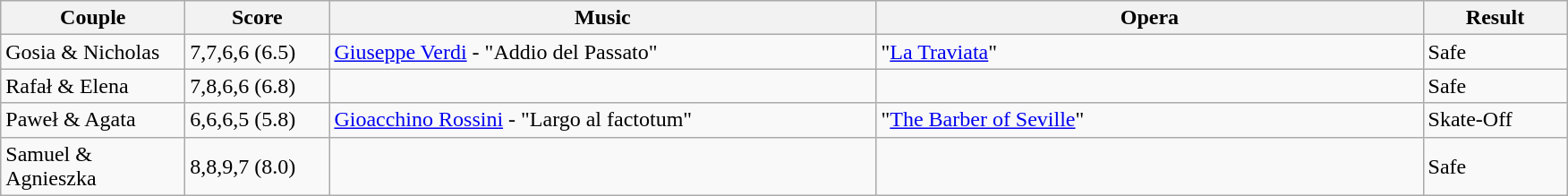<table class="wikitable">
<tr>
<th style="width:130px;">Couple</th>
<th style="width:100px;">Score</th>
<th style="width:400px;">Music</th>
<th style="width:400px;">Opera</th>
<th style="width:100px;">Result</th>
</tr>
<tr>
<td rowspan="1">Gosia & Nicholas</td>
<td>7,7,6,6 (6.5)</td>
<td><a href='#'>Giuseppe Verdi</a> - "Addio del Passato"</td>
<td>"<a href='#'>La Traviata</a>"</td>
<td rowspan="1">Safe</td>
</tr>
<tr>
<td rowspan="1">Rafał & Elena</td>
<td>7,8,6,6 (6.8)</td>
<td></td>
<td></td>
<td rowspan="1">Safe</td>
</tr>
<tr>
<td rowspan="1">Paweł & Agata</td>
<td>6,6,6,5 (5.8)</td>
<td><a href='#'>Gioacchino Rossini</a> - "Largo al factotum"</td>
<td>"<a href='#'>The Barber of Seville</a>"</td>
<td rowspan="1">Skate-Off</td>
</tr>
<tr>
<td rowspan="1">Samuel & Agnieszka</td>
<td>8,8,9,7 (8.0)</td>
<td></td>
<td></td>
<td rowspan="1">Safe</td>
</tr>
</table>
